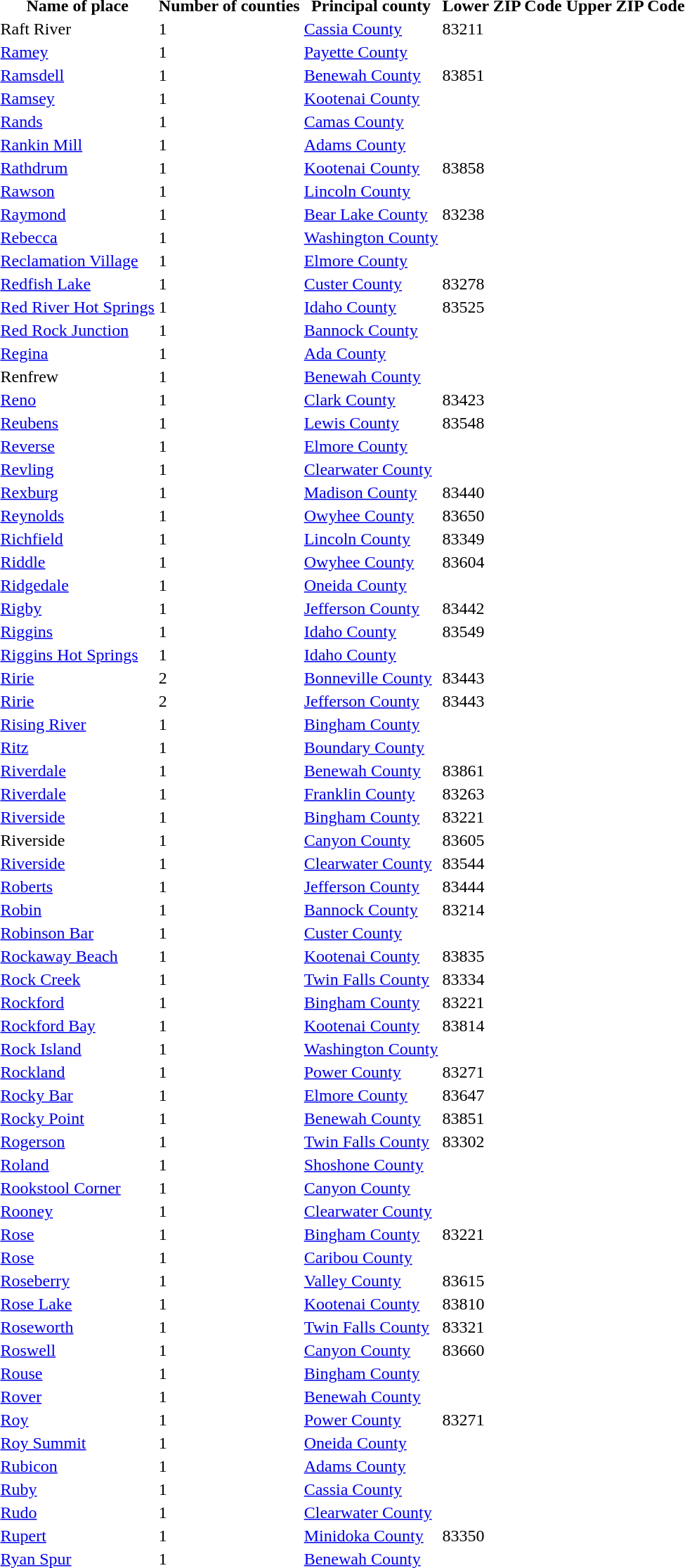<table>
<tr>
<th>Name of place</th>
<th>Number of counties</th>
<th>Principal county</th>
<th>Lower ZIP Code</th>
<th>Upper ZIP Code</th>
</tr>
<tr --->
<td>Raft River</td>
<td>1</td>
<td><a href='#'>Cassia County</a></td>
<td>83211</td>
<td> </td>
</tr>
<tr --->
<td><a href='#'>Ramey</a></td>
<td>1</td>
<td><a href='#'>Payette County</a></td>
<td> </td>
<td> </td>
</tr>
<tr --->
<td><a href='#'>Ramsdell</a></td>
<td>1</td>
<td><a href='#'>Benewah County</a></td>
<td>83851</td>
<td> </td>
</tr>
<tr --->
<td><a href='#'>Ramsey</a></td>
<td>1</td>
<td><a href='#'>Kootenai County</a></td>
<td> </td>
<td> </td>
</tr>
<tr --->
<td><a href='#'>Rands</a></td>
<td>1</td>
<td><a href='#'>Camas County</a></td>
<td> </td>
<td> </td>
</tr>
<tr --->
<td><a href='#'>Rankin Mill</a></td>
<td>1</td>
<td><a href='#'>Adams County</a></td>
<td> </td>
<td> </td>
</tr>
<tr --->
<td><a href='#'>Rathdrum</a></td>
<td>1</td>
<td><a href='#'>Kootenai County</a></td>
<td>83858</td>
<td> </td>
</tr>
<tr --->
<td><a href='#'>Rawson</a></td>
<td>1</td>
<td><a href='#'>Lincoln County</a></td>
<td> </td>
<td> </td>
</tr>
<tr --->
<td><a href='#'>Raymond</a></td>
<td>1</td>
<td><a href='#'>Bear Lake County</a></td>
<td>83238</td>
<td> </td>
</tr>
<tr --->
<td><a href='#'>Rebecca</a></td>
<td>1</td>
<td><a href='#'>Washington County</a></td>
<td> </td>
<td> </td>
</tr>
<tr --->
<td><a href='#'>Reclamation Village</a></td>
<td>1</td>
<td><a href='#'>Elmore County</a></td>
<td> </td>
<td> </td>
</tr>
<tr --->
<td><a href='#'>Redfish Lake</a></td>
<td>1</td>
<td><a href='#'>Custer County</a></td>
<td>83278</td>
<td> </td>
</tr>
<tr --->
<td><a href='#'>Red River Hot Springs</a></td>
<td>1</td>
<td><a href='#'>Idaho County</a></td>
<td>83525</td>
<td> </td>
</tr>
<tr --->
<td><a href='#'>Red Rock Junction</a></td>
<td>1</td>
<td><a href='#'>Bannock County</a></td>
<td> </td>
<td> </td>
</tr>
<tr --->
<td><a href='#'>Regina</a></td>
<td>1</td>
<td><a href='#'>Ada County</a></td>
<td> </td>
<td> </td>
</tr>
<tr --->
<td>Renfrew</td>
<td>1</td>
<td><a href='#'>Benewah County</a></td>
<td> </td>
<td> </td>
</tr>
<tr --->
<td><a href='#'>Reno</a></td>
<td>1</td>
<td><a href='#'>Clark County</a></td>
<td>83423</td>
<td> </td>
</tr>
<tr --->
<td><a href='#'>Reubens</a></td>
<td>1</td>
<td><a href='#'>Lewis County</a></td>
<td>83548</td>
<td> </td>
</tr>
<tr --->
<td><a href='#'>Reverse</a></td>
<td>1</td>
<td><a href='#'>Elmore County</a></td>
<td> </td>
<td> </td>
</tr>
<tr --->
<td><a href='#'>Revling</a></td>
<td>1</td>
<td><a href='#'>Clearwater County</a></td>
<td> </td>
<td> </td>
</tr>
<tr --->
<td><a href='#'>Rexburg</a></td>
<td>1</td>
<td><a href='#'>Madison County</a></td>
<td>83440</td>
<td> </td>
</tr>
<tr --->
<td><a href='#'>Reynolds</a></td>
<td>1</td>
<td><a href='#'>Owyhee County</a></td>
<td>83650</td>
<td> </td>
</tr>
<tr --->
<td><a href='#'>Richfield</a></td>
<td>1</td>
<td><a href='#'>Lincoln County</a></td>
<td>83349</td>
<td> </td>
</tr>
<tr --->
<td><a href='#'>Riddle</a></td>
<td>1</td>
<td><a href='#'>Owyhee County</a></td>
<td>83604</td>
<td> </td>
</tr>
<tr --->
<td><a href='#'>Ridgedale</a></td>
<td>1</td>
<td><a href='#'>Oneida County</a></td>
<td> </td>
<td> </td>
</tr>
<tr --->
<td><a href='#'>Rigby</a></td>
<td>1</td>
<td><a href='#'>Jefferson County</a></td>
<td>83442</td>
<td> </td>
</tr>
<tr --->
<td><a href='#'>Riggins</a></td>
<td>1</td>
<td><a href='#'>Idaho County</a></td>
<td>83549</td>
<td> </td>
</tr>
<tr --->
<td><a href='#'>Riggins Hot Springs</a></td>
<td>1</td>
<td><a href='#'>Idaho County</a></td>
<td> </td>
<td> </td>
</tr>
<tr --->
<td><a href='#'>Ririe</a></td>
<td>2</td>
<td><a href='#'>Bonneville County</a></td>
<td>83443</td>
<td> </td>
</tr>
<tr --->
<td><a href='#'>Ririe</a></td>
<td>2</td>
<td><a href='#'>Jefferson County</a></td>
<td>83443</td>
<td> </td>
</tr>
<tr --->
<td><a href='#'>Rising River</a></td>
<td>1</td>
<td><a href='#'>Bingham County</a></td>
<td> </td>
<td> </td>
</tr>
<tr --->
<td><a href='#'>Ritz</a></td>
<td>1</td>
<td><a href='#'>Boundary County</a></td>
<td> </td>
<td> </td>
</tr>
<tr --->
<td><a href='#'>Riverdale</a></td>
<td>1</td>
<td><a href='#'>Benewah County</a></td>
<td>83861</td>
<td> </td>
</tr>
<tr --->
<td><a href='#'>Riverdale</a></td>
<td>1</td>
<td><a href='#'>Franklin County</a></td>
<td>83263</td>
<td> </td>
</tr>
<tr --->
<td><a href='#'>Riverside</a></td>
<td>1</td>
<td><a href='#'>Bingham County</a></td>
<td>83221</td>
<td> </td>
</tr>
<tr --->
<td>Riverside</td>
<td>1</td>
<td><a href='#'>Canyon County</a></td>
<td>83605</td>
<td> </td>
</tr>
<tr --->
<td><a href='#'>Riverside</a></td>
<td>1</td>
<td><a href='#'>Clearwater County</a></td>
<td>83544</td>
<td> </td>
</tr>
<tr --->
<td><a href='#'>Roberts</a></td>
<td>1</td>
<td><a href='#'>Jefferson County</a></td>
<td>83444</td>
<td> </td>
</tr>
<tr --->
<td><a href='#'>Robin</a></td>
<td>1</td>
<td><a href='#'>Bannock County</a></td>
<td>83214</td>
<td> </td>
</tr>
<tr --->
<td><a href='#'>Robinson Bar</a></td>
<td>1</td>
<td><a href='#'>Custer County</a></td>
<td> </td>
<td> </td>
</tr>
<tr --->
<td><a href='#'>Rockaway Beach</a></td>
<td>1</td>
<td><a href='#'>Kootenai County</a></td>
<td>83835</td>
<td> </td>
</tr>
<tr --->
<td><a href='#'>Rock Creek</a></td>
<td>1</td>
<td><a href='#'>Twin Falls County</a></td>
<td>83334</td>
<td> </td>
</tr>
<tr --->
<td><a href='#'>Rockford</a></td>
<td>1</td>
<td><a href='#'>Bingham County</a></td>
<td>83221</td>
<td> </td>
</tr>
<tr --->
<td><a href='#'>Rockford Bay</a></td>
<td>1</td>
<td><a href='#'>Kootenai County</a></td>
<td>83814</td>
<td> </td>
</tr>
<tr --->
<td><a href='#'>Rock Island</a></td>
<td>1</td>
<td><a href='#'>Washington County</a></td>
<td> </td>
<td> </td>
</tr>
<tr --->
<td><a href='#'>Rockland</a></td>
<td>1</td>
<td><a href='#'>Power County</a></td>
<td>83271</td>
<td> </td>
</tr>
<tr --->
<td><a href='#'>Rocky Bar</a></td>
<td>1</td>
<td><a href='#'>Elmore County</a></td>
<td>83647</td>
<td> </td>
</tr>
<tr --->
<td><a href='#'>Rocky Point</a></td>
<td>1</td>
<td><a href='#'>Benewah County</a></td>
<td>83851</td>
<td> </td>
</tr>
<tr --->
<td><a href='#'>Rogerson</a></td>
<td>1</td>
<td><a href='#'>Twin Falls County</a></td>
<td>83302</td>
<td> </td>
</tr>
<tr --->
<td><a href='#'>Roland</a></td>
<td>1</td>
<td><a href='#'>Shoshone County</a></td>
<td> </td>
<td> </td>
</tr>
<tr --->
<td><a href='#'>Rookstool Corner</a></td>
<td>1</td>
<td><a href='#'>Canyon County</a></td>
<td> </td>
<td> </td>
</tr>
<tr --->
<td><a href='#'>Rooney</a></td>
<td>1</td>
<td><a href='#'>Clearwater County</a></td>
<td> </td>
<td> </td>
</tr>
<tr --->
<td><a href='#'>Rose</a></td>
<td>1</td>
<td><a href='#'>Bingham County</a></td>
<td>83221</td>
<td> </td>
</tr>
<tr --->
<td><a href='#'>Rose</a></td>
<td>1</td>
<td><a href='#'>Caribou County</a></td>
<td> </td>
<td> </td>
</tr>
<tr --->
<td><a href='#'>Roseberry</a></td>
<td>1</td>
<td><a href='#'>Valley County</a></td>
<td>83615</td>
<td> </td>
</tr>
<tr --->
<td><a href='#'>Rose Lake</a></td>
<td>1</td>
<td><a href='#'>Kootenai County</a></td>
<td>83810</td>
<td> </td>
</tr>
<tr --->
<td><a href='#'>Roseworth</a></td>
<td>1</td>
<td><a href='#'>Twin Falls County</a></td>
<td>83321</td>
<td> </td>
</tr>
<tr --->
<td><a href='#'>Roswell</a></td>
<td>1</td>
<td><a href='#'>Canyon County</a></td>
<td>83660</td>
<td> </td>
</tr>
<tr --->
<td><a href='#'>Rouse</a></td>
<td>1</td>
<td><a href='#'>Bingham County</a></td>
<td> </td>
<td> </td>
</tr>
<tr --->
<td><a href='#'>Rover</a></td>
<td>1</td>
<td><a href='#'>Benewah County</a></td>
<td> </td>
<td> </td>
</tr>
<tr --->
<td><a href='#'>Roy</a></td>
<td>1</td>
<td><a href='#'>Power County</a></td>
<td>83271</td>
<td> </td>
</tr>
<tr --->
<td><a href='#'>Roy Summit</a></td>
<td>1</td>
<td><a href='#'>Oneida County</a></td>
<td> </td>
<td> </td>
</tr>
<tr --->
<td><a href='#'>Rubicon</a></td>
<td>1</td>
<td><a href='#'>Adams County</a></td>
<td> </td>
<td> </td>
</tr>
<tr --->
<td><a href='#'>Ruby</a></td>
<td>1</td>
<td><a href='#'>Cassia County</a></td>
<td> </td>
<td> </td>
</tr>
<tr --->
<td><a href='#'>Rudo</a></td>
<td>1</td>
<td><a href='#'>Clearwater County</a></td>
<td> </td>
<td> </td>
</tr>
<tr --->
<td><a href='#'>Rupert</a></td>
<td>1</td>
<td><a href='#'>Minidoka County</a></td>
<td>83350</td>
<td> </td>
</tr>
<tr --->
<td><a href='#'>Ryan Spur</a></td>
<td>1</td>
<td><a href='#'>Benewah County</a></td>
<td> </td>
<td> </td>
</tr>
<tr --->
</tr>
</table>
